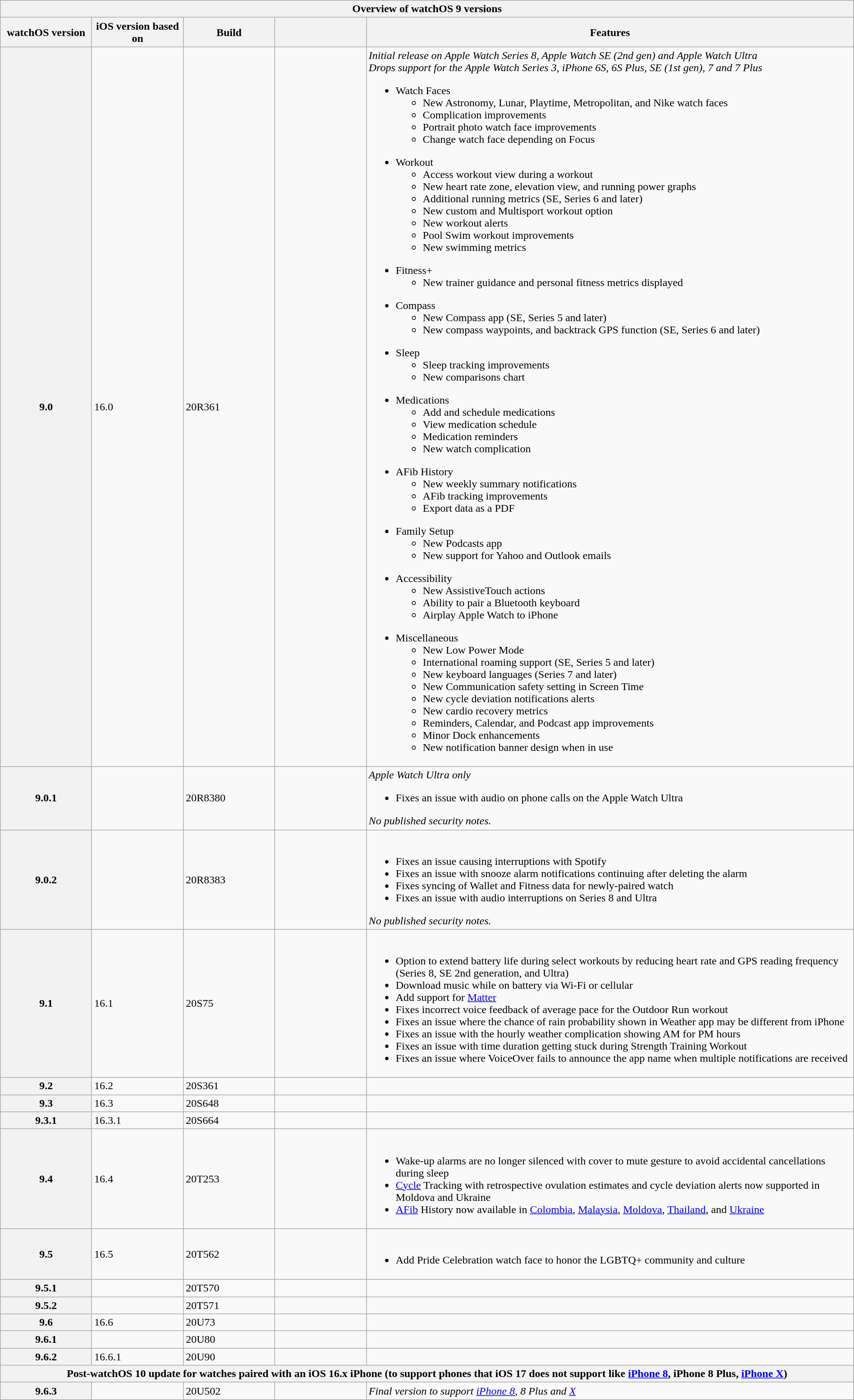<table class="wikitable mw-collapsible mw-collapsed" style="width:100%;">
<tr>
<th colspan="5">Overview of watchOS 9 versions</th>
</tr>
<tr>
<th style="width:8em;">watchOS version</th>
<th style="width:8em;">iOS version based on</th>
<th style="width:8em;">Build</th>
<th style="width:8em;"></th>
<th>Features</th>
</tr>
<tr>
<th>9.0</th>
<td>16.0</td>
<td>20R361</td>
<td></td>
<td><em>Initial release on Apple Watch Series 8, Apple Watch SE (2nd gen) and Apple Watch Ultra</em><br><em>Drops support for the Apple Watch Series 3, iPhone 6S, 6S Plus, SE (1st gen), 7 and 7 Plus</em><ul><li>Watch Faces<ul><li>New Astronomy, Lunar, Playtime, Metropolitan, and Nike watch faces</li><li>Complication improvements</li><li>Portrait photo watch face improvements</li><li>Change watch face depending on Focus</li></ul></li></ul><ul><li>Workout<ul><li>Access workout view during a workout</li><li>New heart rate zone, elevation view, and running power graphs</li><li>Additional running metrics (SE, Series 6 and later)</li><li>New custom and Multisport workout option</li><li>New workout alerts</li><li>Pool Swim workout improvements</li><li>New swimming metrics</li></ul></li></ul><ul><li>Fitness+<ul><li>New trainer guidance and personal fitness metrics displayed</li></ul></li></ul><ul><li>Compass<ul><li>New Compass app (SE, Series 5 and later)</li><li>New compass waypoints, and backtrack GPS function (SE, Series 6 and later)</li></ul></li></ul><ul><li>Sleep<ul><li>Sleep tracking improvements</li><li>New comparisons chart</li></ul></li></ul><ul><li>Medications<ul><li>Add and schedule medications</li><li>View medication schedule</li><li>Medication reminders</li><li>New watch complication</li></ul></li></ul><ul><li>AFib History<ul><li>New weekly summary notifications</li><li>AFib tracking improvements</li><li>Export data as a PDF</li></ul></li></ul><ul><li>Family Setup<ul><li>New Podcasts app</li><li>New support for Yahoo and Outlook emails</li></ul></li></ul><ul><li>Accessibility<ul><li>New AssistiveTouch actions</li><li>Ability to pair a Bluetooth keyboard</li><li>Airplay Apple Watch to iPhone</li></ul></li></ul><ul><li>Miscellaneous<ul><li>New Low Power Mode</li><li>International roaming support (SE, Series 5 and later)</li><li>New keyboard languages (Series 7 and later)</li><li>New Communication safety setting in Screen Time</li><li>New cycle deviation notifications alerts</li><li>New cardio recovery metrics</li><li>Reminders, Calendar, and Podcast app improvements</li><li>Minor Dock enhancements</li><li>New notification banner design when in use</li></ul></li></ul><em></em></td>
</tr>
<tr>
<th>9.0.1</th>
<td></td>
<td>20R8380</td>
<td></td>
<td><em>Apple Watch Ultra only</em><br><ul><li>Fixes an issue with audio on phone calls on the Apple Watch Ultra</li></ul><em>No published security notes.</em></td>
</tr>
<tr>
<th>9.0.2</th>
<td></td>
<td>20R8383</td>
<td></td>
<td><br><ul><li>Fixes an issue causing interruptions with Spotify</li><li>Fixes an issue with snooze alarm notifications continuing after deleting the alarm</li><li>Fixes syncing of Wallet and Fitness data for newly-paired watch</li><li>Fixes an issue with audio interruptions on Series 8 and Ultra</li></ul><em>No published security notes.</em></td>
</tr>
<tr>
<th>9.1</th>
<td>16.1</td>
<td>20S75</td>
<td></td>
<td><br><ul><li>Option to extend battery life during select workouts by reducing heart rate and GPS reading frequency (Series 8, SE 2nd generation, and Ultra)</li><li>Download music while on battery via Wi-Fi or cellular</li><li>Add support for <a href='#'>Matter</a></li><li>Fixes incorrect voice feedback of average pace for the Outdoor Run workout</li><li>Fixes an issue where the chance of rain probability shown in Weather app may be different from iPhone</li><li>Fixes an issue with the hourly weather complication showing AM for PM hours</li><li>Fixes an issue with time duration getting stuck during Strength Training Workout</li><li>Fixes an issue where VoiceOver fails to announce the app name when multiple notifications are received</li></ul></td>
</tr>
<tr>
<th>9.2</th>
<td>16.2</td>
<td>20S361</td>
<td></td>
<td></td>
</tr>
<tr>
<th>9.3</th>
<td>16.3</td>
<td>20S648</td>
<td></td>
<td></td>
</tr>
<tr>
<th>9.3.1</th>
<td>16.3.1</td>
<td>20S664</td>
<td></td>
<td></td>
</tr>
<tr>
<th>9.4</th>
<td>16.4</td>
<td>20T253</td>
<td></td>
<td><br><ul><li>Wake-up alarms are no longer silenced with cover to mute gesture to avoid accidental cancellations during sleep</li><li><a href='#'>Cycle</a> Tracking with retrospective ovulation estimates and cycle deviation alerts now supported in Moldova and Ukraine</li><li><a href='#'>AFib</a> History now available in <a href='#'>Colombia</a>, <a href='#'>Malaysia</a>, <a href='#'>Moldova</a>, <a href='#'>Thailand</a>, and <a href='#'>Ukraine</a></li></ul><em></em></td>
</tr>
<tr>
<th>9.5</th>
<td>16.5</td>
<td>20T562</td>
<td></td>
<td><br><ul><li>Add Pride Celebration watch face to honor the LGBTQ+ community and culture</li></ul><em></em></td>
</tr>
<tr>
<th>9.5.1</th>
<td></td>
<td>20T570</td>
<td></td>
<td></td>
</tr>
<tr>
<th>9.5.2</th>
<td></td>
<td>20T571</td>
<td></td>
<td><br><em></em></td>
</tr>
<tr>
<th>9.6</th>
<td>16.6</td>
<td>20U73</td>
<td></td>
<td></td>
</tr>
<tr>
<th>9.6.1</th>
<td></td>
<td>20U80</td>
<td></td>
<td></td>
</tr>
<tr>
<th>9.6.2</th>
<td>16.6.1</td>
<td>20U90</td>
<td></td>
<td><em></em></td>
</tr>
<tr>
<th colspan=5>Post-watchOS 10 update for watches paired with an iOS 16.x iPhone (to support phones that iOS 17 does not support like <a href='#'>iPhone 8</a>, iPhone 8 Plus, <a href='#'>iPhone X</a>)</th>
</tr>
<tr>
<th>9.6.3</th>
<td></td>
<td>20U502</td>
<td></td>
<td><em>Final version to support <a href='#'>iPhone 8</a>, 8 Plus and <a href='#'>X</a></em><br><em></em></td>
</tr>
</table>
